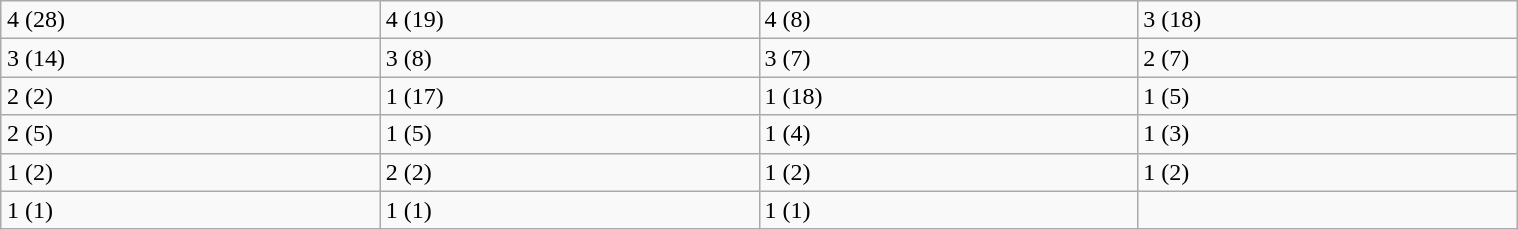<table class="wikitable" border="1" style="margin: 1em auto 1em auto; width: 80%;">
<tr>
<td>4 (28) </td>
<td>4 (19) </td>
<td>4 (8) </td>
<td>3 (18) </td>
</tr>
<tr>
<td>3 (14) </td>
<td>3 (8) </td>
<td>3 (7) </td>
<td>2 (7) </td>
</tr>
<tr>
<td>2 (2) </td>
<td>1 (17) </td>
<td>1 (18) </td>
<td>1 (5) </td>
</tr>
<tr>
<td>2 (5) </td>
<td>1 (5) </td>
<td>1 (4) </td>
<td>1 (3) </td>
</tr>
<tr>
<td>1 (2) </td>
<td>2 (2) </td>
<td>1 (2) </td>
<td>1 (2) </td>
</tr>
<tr>
<td>1 (1) </td>
<td>1 (1) </td>
<td>1 (1) </td>
</tr>
</table>
